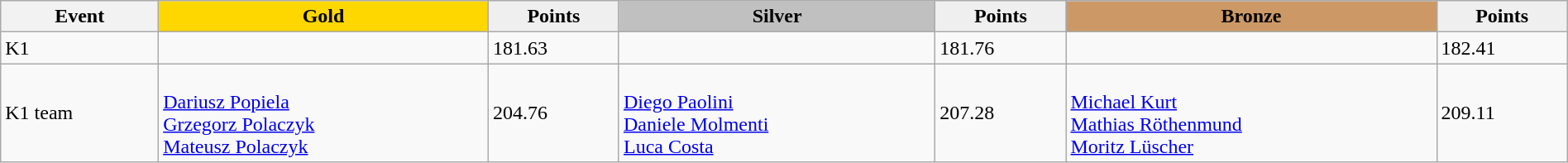<table class="wikitable" width=100%>
<tr>
<th>Event</th>
<td align=center bgcolor="gold"><strong>Gold</strong></td>
<td align=center bgcolor="EFEFEF"><strong>Points</strong></td>
<td align=center bgcolor="silver"><strong>Silver</strong></td>
<td align=center bgcolor="EFEFEF"><strong>Points</strong></td>
<td align=center bgcolor="CC9966"><strong>Bronze</strong></td>
<td align=center bgcolor="EFEFEF"><strong>Points</strong></td>
</tr>
<tr>
<td>K1</td>
<td></td>
<td>181.63</td>
<td></td>
<td>181.76</td>
<td></td>
<td>182.41</td>
</tr>
<tr>
<td>K1 team</td>
<td><br><a href='#'>Dariusz Popiela</a><br><a href='#'>Grzegorz Polaczyk</a><br><a href='#'>Mateusz Polaczyk</a></td>
<td>204.76</td>
<td><br><a href='#'>Diego Paolini</a><br><a href='#'>Daniele Molmenti</a><br><a href='#'>Luca Costa</a></td>
<td>207.28</td>
<td><br><a href='#'>Michael Kurt</a><br><a href='#'>Mathias Röthenmund</a><br><a href='#'>Moritz Lüscher</a></td>
<td>209.11</td>
</tr>
</table>
